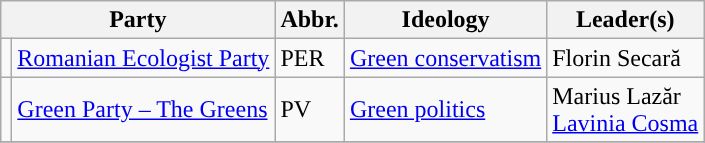<table class="wikitable" style="text-align:left">
<tr>
<th colspan="2">Party</th>
<th>Abbr.</th>
<th>Ideology</th>
<th>Leader(s)</th>
</tr>
<tr>
<td></td>
<td><a href='#'>Romanian Ecologist Party</a></td>
<td>PER</td>
<td><a href='#'>Green conservatism</a></td>
<td>Florin Secară</td>
</tr>
<tr>
<td></td>
<td><a href='#'>Green Party – The Greens</a></td>
<td>PV</td>
<td><a href='#'>Green politics</a></td>
<td>Marius Lazăr <br> <a href='#'>Lavinia Cosma</a></td>
</tr>
<tr>
</tr>
</table>
